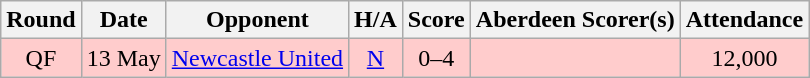<table class="wikitable" style="text-align:center">
<tr>
<th>Round</th>
<th>Date</th>
<th>Opponent</th>
<th>H/A</th>
<th>Score</th>
<th>Aberdeen Scorer(s)</th>
<th>Attendance</th>
</tr>
<tr bgcolor=#FFCCCC>
<td>QF</td>
<td align=left>13 May</td>
<td align=left><a href='#'>Newcastle United</a></td>
<td><a href='#'>N</a></td>
<td>0–4</td>
<td align=left></td>
<td>12,000</td>
</tr>
</table>
